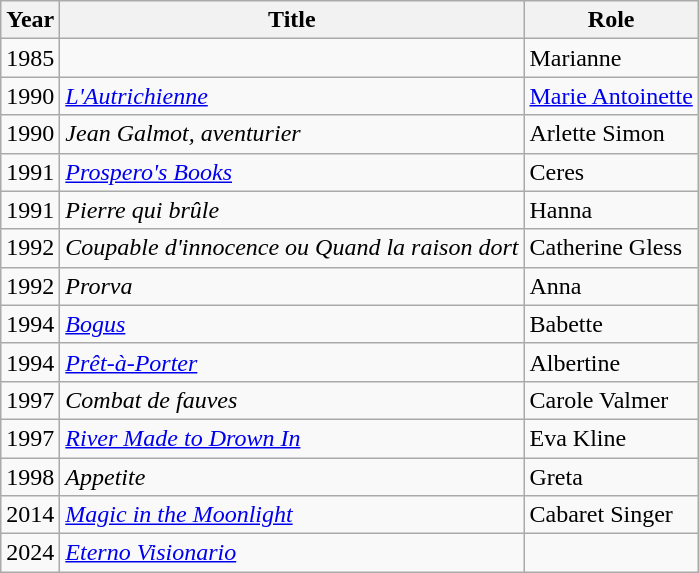<table class="wikitable sortable">
<tr>
<th>Year</th>
<th>Title</th>
<th>Role</th>
</tr>
<tr>
<td>1985</td>
<td><em></em></td>
<td>Marianne</td>
</tr>
<tr>
<td>1990</td>
<td><em><a href='#'>L'Autrichienne</a></em></td>
<td><a href='#'>Marie Antoinette</a></td>
</tr>
<tr>
<td>1990</td>
<td><em>Jean Galmot, aventurier</em></td>
<td>Arlette Simon</td>
</tr>
<tr>
<td>1991</td>
<td><em><a href='#'>Prospero's Books</a></em></td>
<td>Ceres</td>
</tr>
<tr>
<td>1991</td>
<td><em>Pierre qui brûle</em></td>
<td>Hanna</td>
</tr>
<tr>
<td>1992</td>
<td><em>Coupable d'innocence ou Quand la raison dort</em></td>
<td>Catherine Gless</td>
</tr>
<tr>
<td>1992</td>
<td><em>Prorva</em></td>
<td>Anna</td>
</tr>
<tr>
<td>1994</td>
<td><em><a href='#'>Bogus</a></em></td>
<td>Babette</td>
</tr>
<tr>
<td>1994</td>
<td><em><a href='#'>Prêt-à-Porter</a></em></td>
<td>Albertine</td>
</tr>
<tr>
<td>1997</td>
<td><em>Combat de fauves</em></td>
<td>Carole Valmer</td>
</tr>
<tr>
<td>1997</td>
<td><em><a href='#'>River Made to Drown In</a></em></td>
<td>Eva Kline</td>
</tr>
<tr>
<td>1998</td>
<td><em>Appetite</em></td>
<td>Greta</td>
</tr>
<tr>
<td>2014</td>
<td><em><a href='#'>Magic in the Moonlight</a></em></td>
<td>Cabaret Singer</td>
</tr>
<tr>
<td>2024</td>
<td><em><a href='#'>Eterno Visionario</a></em></td>
</tr>
</table>
